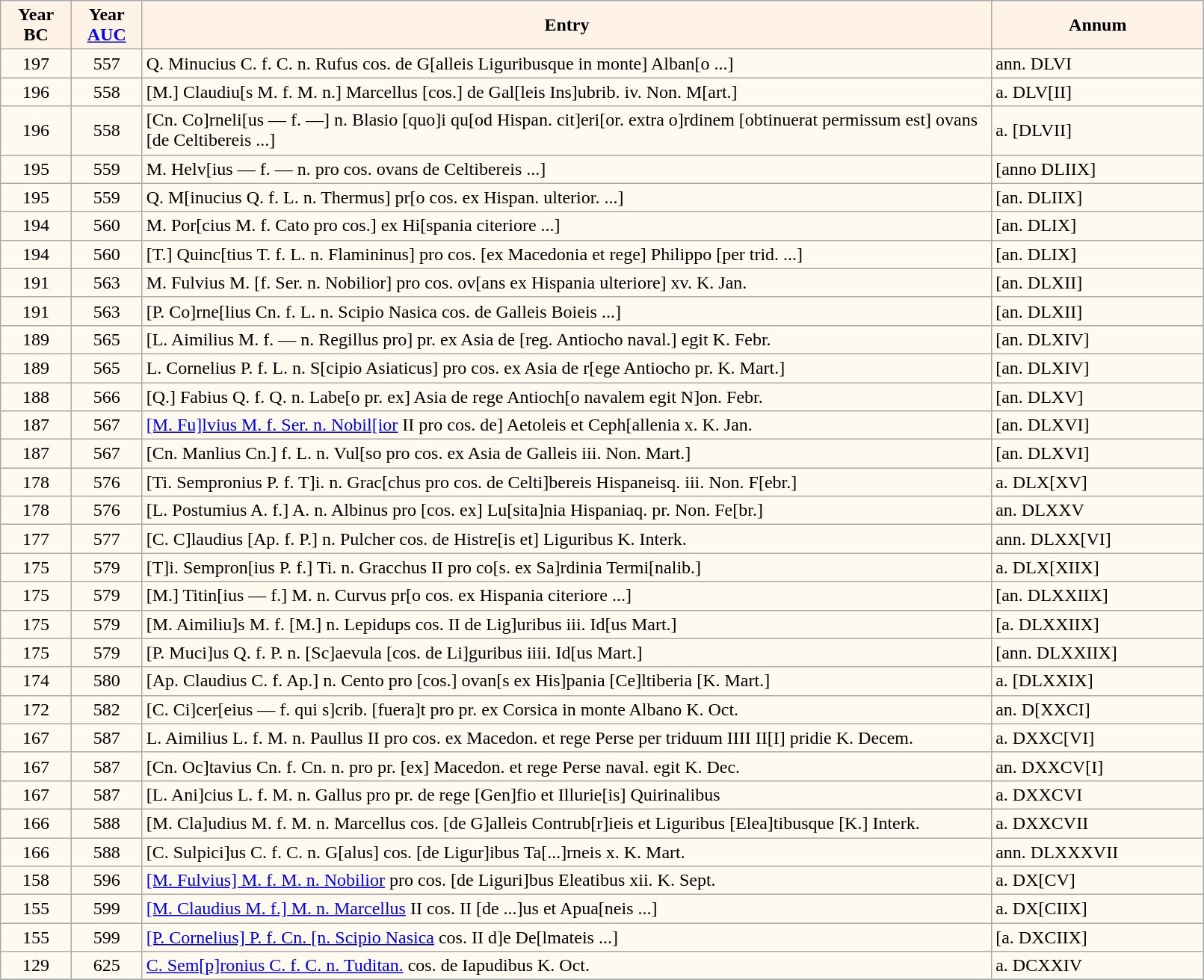<table class="wikitable" style="background:#FFFAEF; width: 85%">
<tr>
<th width=5% style="background:#FFF3E7">Year<br>BC</th>
<th width=5% style="background:#FFF3E7">Year<br><a href='#'>AUC</a></th>
<th width=60% style="background:#FFF3E7">Entry</th>
<th width=15% style="background:#FFF3E7">Annum</th>
</tr>
<tr>
<td style="text-align:center;">197</td>
<td style="text-align:center;">557</td>
<td>Q. Minucius C. f. C. n. Rufus cos. de G[alleis Liguribusque in monte] Alban[o ...]</td>
<td>ann. DLVI</td>
</tr>
<tr>
<td style="text-align:center;">196</td>
<td style="text-align:center;">558</td>
<td>[M.] Claudiu[s M. f. M. n.] Marcellus [cos.] de Gal[leis Ins]ubrib. iv. Non. M[art.]</td>
<td>a. DLV[II]</td>
</tr>
<tr>
<td style="text-align:center;">196</td>
<td style="text-align:center;">558</td>
<td>[Cn. Co]rneli[us — f. —] n. Blasio [quo]i qu[od Hispan. cit]eri[or. extra o]rdinem [obtinuerat permissum est] ovans [de Celtibereis ...]</td>
<td>a. [DLVII]</td>
</tr>
<tr>
<td style="text-align:center;">195</td>
<td style="text-align:center;">559</td>
<td>M. Helv[ius — f. — n. pro cos. ovans de Celtibereis ...]</td>
<td>[anno DLIIX]</td>
</tr>
<tr>
<td style="text-align:center;">195</td>
<td style="text-align:center;">559</td>
<td>Q. M[inucius Q. f. L. n. Thermus] pr[o cos. ex Hispan. ulterior. ...]</td>
<td>[an. DLIIX]</td>
</tr>
<tr>
<td style="text-align:center;">194</td>
<td style="text-align:center;">560</td>
<td>M. Por[cius M. f. Cato pro cos.] ex Hi[spania citeriore ...]</td>
<td>[an. DLIX]</td>
</tr>
<tr>
<td style="text-align:center;">194</td>
<td style="text-align:center;">560</td>
<td>[T.] Quinc[tius T. f. L. n. Flamininus] pro cos. [ex Macedonia et rege] Philippo [per trid. ...]</td>
<td>[an. DLIX]</td>
</tr>
<tr>
<td style="text-align:center;">191</td>
<td style="text-align:center;">563</td>
<td>M. Fulvius M. [f. Ser. n. Nobilior] pro cos. ov[ans ex Hispania ulteriore] xv. K. Jan.</td>
<td>[an. DLXII]</td>
</tr>
<tr>
<td style="text-align:center;">191</td>
<td style="text-align:center;">563</td>
<td>[P. Co]rne[lius Cn. f. L. n. Scipio Nasica cos. de Galleis Boieis ...]</td>
<td>[an. DLXII]</td>
</tr>
<tr>
<td style="text-align:center;">189</td>
<td style="text-align:center;">565</td>
<td>[L. Aimilius M. f. — n. Regillus pro] pr. ex Asia de [reg. Antiocho naval.] egit K. Febr.</td>
<td>[an. DLXIV]</td>
</tr>
<tr>
<td style="text-align:center;">189</td>
<td style="text-align:center;">565</td>
<td>L. Cornelius P. f. L. n. S[cipio Asiaticus] pro cos. ex Asia de r[ege Antiocho pr. K. Mart.]</td>
<td>[an. DLXIV]</td>
</tr>
<tr>
<td style="text-align:center;">188</td>
<td style="text-align:center;">566</td>
<td>[Q.] Fabius Q. f. Q. n. Labe[o pr. ex] Asia de rege Antioch[o navalem egit N]on. Febr.</td>
<td>[an. DLXV]</td>
</tr>
<tr>
<td style="text-align:center;">187</td>
<td style="text-align:center;">567</td>
<td><a href='#'>[M. Fu]lvius M. f. Ser. n. Nobil[ior</a> II pro cos. de] Aetoleis et Ceph[allenia x. K. Jan.</td>
<td>[an. DLXVI]</td>
</tr>
<tr>
<td style="text-align:center;">187</td>
<td style="text-align:center;">567</td>
<td>[Cn. Manlius Cn.] f. L. n. Vul[so pro cos. ex Asia de Galleis iii. Non. Mart.]</td>
<td>[an. DLXVI]</td>
</tr>
<tr>
<td style="text-align:center;">178</td>
<td style="text-align:center;">576</td>
<td>[Ti. Sempronius P. f. T]i. n. Grac[chus pro cos. de Celti]bereis Hispaneisq. iii. Non. F[ebr.]</td>
<td>a. DLX[XV]</td>
</tr>
<tr>
<td style="text-align:center;">178</td>
<td style="text-align:center;">576</td>
<td>[L. Postumius A. f.] A. n. Albinus pro [cos. ex] Lu[sita]nia Hispaniaq. pr. Non. Fe[br.]</td>
<td>an. DLXXV</td>
</tr>
<tr>
<td style="text-align:center;">177</td>
<td style="text-align:center;">577</td>
<td>[C. C]laudius [Ap. f. P.] n. Pulcher cos. de Histre[is et] Liguribus K. Interk.</td>
<td>ann. DLXX[VI]</td>
</tr>
<tr>
<td style="text-align:center;">175</td>
<td style="text-align:center;">579</td>
<td>[T]i. Sempron[ius P. f.] Ti. n. Gracchus II pro co[s. ex Sa]rdinia Termi[nalib.]</td>
<td>a. DLX[XIIX]</td>
</tr>
<tr>
<td style="text-align:center;">175</td>
<td style="text-align:center;">579</td>
<td>[M.] Titin[ius — f.] M. n. Curvus pr[o cos. ex Hispania citeriore ...]</td>
<td>[an. DLXXIIX]</td>
</tr>
<tr>
<td style="text-align:center;">175</td>
<td style="text-align:center;">579</td>
<td>[M. Aimiliu]s M. f. [M.] n. Lepidups cos. II de Lig]uribus iii. Id[us Mart.]</td>
<td>[a. DLXXIIX]</td>
</tr>
<tr>
<td style="text-align:center;">175</td>
<td style="text-align:center;">579</td>
<td>[P. Muci]us Q. f. P. n. [Sc]aevula [cos. de Li]guribus iiii. Id[us Mart.]</td>
<td>[ann. DLXXIIX]</td>
</tr>
<tr>
<td style="text-align:center;">174</td>
<td style="text-align:center;">580</td>
<td>[Ap. Claudius C. f. Ap.] n. Cento pro [cos.] ovan[s ex His]pania [Ce]ltiberia [K. Mart.]</td>
<td>a. [DLXXIX]</td>
</tr>
<tr>
<td style="text-align:center;">172</td>
<td style="text-align:center;">582</td>
<td>[C. Ci]cer[eius — f. qui s]crib. [fuera]t pro pr. ex Corsica in monte Albano K. Oct.</td>
<td>an. D[XXCI]</td>
</tr>
<tr>
<td style="text-align:center;">167</td>
<td style="text-align:center;">587</td>
<td>L. Aimilius L. f. M. n. Paullus II pro cos. ex Macedon. et rege Perse per triduum IIII II[I] pridie K. Decem.</td>
<td>a. DXXC[VI]</td>
</tr>
<tr>
<td style="text-align:center;">167</td>
<td style="text-align:center;">587</td>
<td>[Cn. Oc]tavius Cn. f. Cn. n. pro pr. [ex] Macedon. et rege Perse naval. egit K. Dec.</td>
<td>an. DXXCV[I]</td>
</tr>
<tr>
<td style="text-align:center;">167</td>
<td style="text-align:center;">587</td>
<td>[L. Ani]cius L. f. M. n. Gallus pro pr. de rege [Gen]fio et Illurie[is] Quirinalibus</td>
<td>a. DXXCVI</td>
</tr>
<tr>
<td style="text-align:center;">166</td>
<td style="text-align:center;">588</td>
<td>[M. Cla]udius M. f. M. n. Marcellus cos. [de G]alleis Contrub[r]ieis et Liguribus [Elea]tibusque [K.] Interk.</td>
<td>a. DXXCVII</td>
</tr>
<tr>
<td style="text-align:center;">166</td>
<td style="text-align:center;">588</td>
<td>[C. Sulpici]us C. f. C. n. G[alus] cos. [de Ligur]ibus Ta[...]rneis x. K. Mart.</td>
<td>ann. DLXXXVII</td>
</tr>
<tr>
<td style="text-align:center;">158</td>
<td style="text-align:center;">596</td>
<td><a href='#'>[M. Fulvius] M. f. M. n. Nobilior</a> pro cos. [de Liguri]bus Eleatibus xii. K. Sept.</td>
<td>a. DX[CV]</td>
</tr>
<tr>
<td style="text-align:center;">155</td>
<td style="text-align:center;">599</td>
<td><a href='#'>[M. Claudius M. f.] M. n. Marcellus</a> II cos. II [de ...]us et Apua[neis ...]</td>
<td>a. DX[CIIX]</td>
</tr>
<tr>
<td style="text-align:center;">155</td>
<td style="text-align:center;">599</td>
<td><a href='#'>[P. Cornelius] P. f. Cn. [n. Scipio Nasica</a> cos. II d]e De[lmateis ...]</td>
<td>[a. DXCIIX]</td>
</tr>
<tr>
<td style="text-align:center;">129</td>
<td style="text-align:center;">625</td>
<td><a href='#'>C. Sem[p]ronius C. f. C. n. Tuditan.</a> cos. de Iapudibus K. Oct.</td>
<td>a. DCXXIV</td>
</tr>
<tr>
</tr>
</table>
